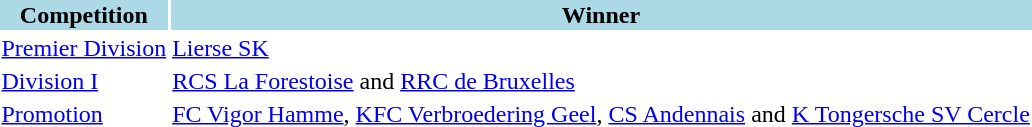<table>
<tr style="background:lightblue;">
<th>Competition</th>
<th>Winner</th>
</tr>
<tr>
<td><a href='#'>Premier Division</a></td>
<td><a href='#'>Lierse SK</a></td>
</tr>
<tr>
<td><a href='#'>Division I</a></td>
<td><a href='#'>RCS La Forestoise</a> and <a href='#'>RRC de Bruxelles</a></td>
</tr>
<tr>
<td><a href='#'>Promotion</a></td>
<td><a href='#'>FC Vigor Hamme</a>, <a href='#'>KFC Verbroedering Geel</a>, <a href='#'>CS Andennais</a> and <a href='#'>K Tongersche SV Cercle</a></td>
</tr>
</table>
